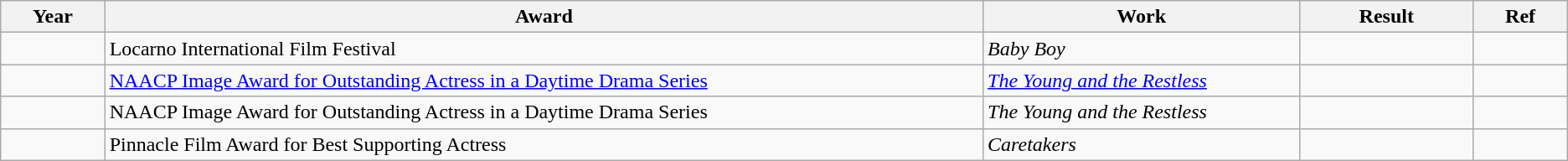<table class="wikitable sortable plainrowheaders">
<tr>
<th scope="col" style="width:0.5%;">Year</th>
<th scope="col" style="width:7%;">Award</th>
<th scope="col" style="width:2%;">Work</th>
<th scope="col" style="width:1%;">Result</th>
<th scope="col" style="width:0.5%;">Ref</th>
</tr>
<tr>
<td></td>
<td>Locarno International Film Festival</td>
<td><em>Baby Boy</em></td>
<td></td>
<td></td>
</tr>
<tr>
<td></td>
<td><a href='#'>NAACP Image Award for Outstanding Actress in a Daytime Drama Series</a></td>
<td><em><a href='#'>The Young and the Restless</a></em></td>
<td></td>
<td></td>
</tr>
<tr>
<td></td>
<td>NAACP Image Award for Outstanding Actress in a Daytime Drama Series</td>
<td><em>The Young and the Restless</em></td>
<td></td>
<td></td>
</tr>
<tr>
<td></td>
<td>Pinnacle Film Award for Best Supporting Actress</td>
<td><em>Caretakers</em></td>
<td></td>
<td></td>
</tr>
</table>
